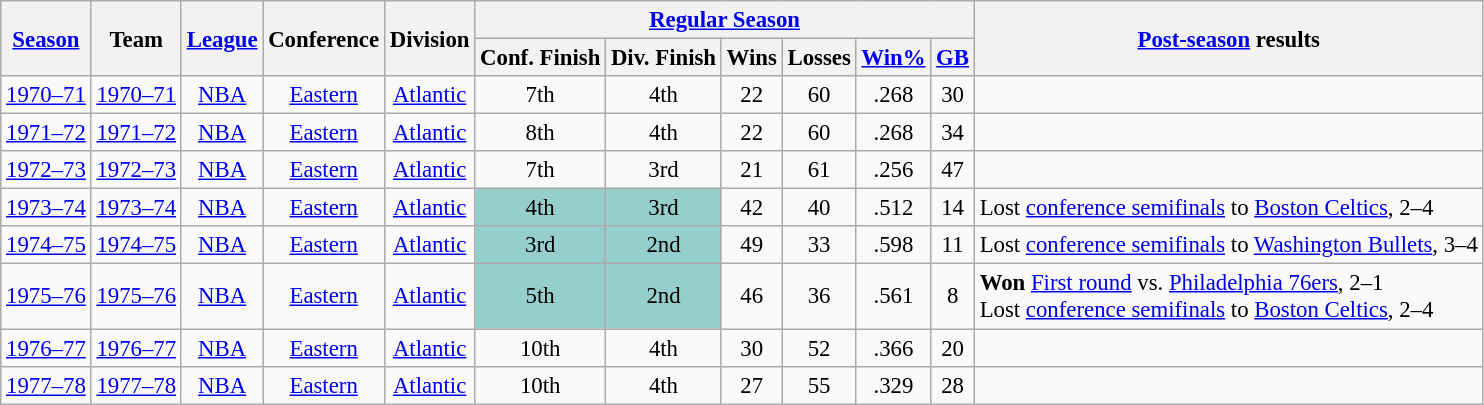<table class="wikitable sortable" style="font-size:95%;">
<tr>
<th rowspan="2"><a href='#'>Season</a></th>
<th rowspan="2">Team</th>
<th rowspan="2"><a href='#'>League</a></th>
<th rowspan="2">Conference</th>
<th rowspan="2">Division</th>
<th colspan="6"><a href='#'>Regular Season</a></th>
<th rowspan="2"><a href='#'>Post-season</a> results</th>
</tr>
<tr>
<th>Conf. Finish</th>
<th>Div. Finish</th>
<th>Wins</th>
<th>Losses</th>
<th><a href='#'>Win%</a></th>
<th><a href='#'>GB</a></th>
</tr>
<tr>
<td style="text-align:center;"><a href='#'>1970–71</a></td>
<td style="text-align:center;"><a href='#'>1970–71</a></td>
<td style="text-align:center;"><a href='#'>NBA</a></td>
<td style="text-align:center;"><a href='#'>Eastern</a></td>
<td style="text-align:center;"><a href='#'>Atlantic</a></td>
<td style="text-align:center;">7th</td>
<td style="text-align:center;">4th</td>
<td style="text-align:center;">22</td>
<td style="text-align:center;">60</td>
<td style="text-align:center;">.268</td>
<td style="text-align:center;">30</td>
<td></td>
</tr>
<tr>
<td style="text-align:center;"><a href='#'>1971–72</a></td>
<td style="text-align:center;"><a href='#'>1971–72</a></td>
<td style="text-align:center;"><a href='#'>NBA</a></td>
<td style="text-align:center;"><a href='#'>Eastern</a></td>
<td style="text-align:center;"><a href='#'>Atlantic</a></td>
<td style="text-align:center;">8th</td>
<td style="text-align:center;">4th</td>
<td style="text-align:center;">22</td>
<td style="text-align:center;">60</td>
<td style="text-align:center;">.268</td>
<td style="text-align:center;">34</td>
<td></td>
</tr>
<tr>
<td style="text-align:center;"><a href='#'>1972–73</a></td>
<td style="text-align:center;"><a href='#'>1972–73</a></td>
<td style="text-align:center;"><a href='#'>NBA</a></td>
<td style="text-align:center;"><a href='#'>Eastern</a></td>
<td style="text-align:center;"><a href='#'>Atlantic</a></td>
<td style="text-align:center;">7th</td>
<td style="text-align:center;">3rd</td>
<td style="text-align:center;">21</td>
<td style="text-align:center;">61</td>
<td style="text-align:center;">.256</td>
<td style="text-align:center;">47</td>
<td></td>
</tr>
<tr>
<td style="text-align:center;"><a href='#'>1973–74</a></td>
<td style="text-align:center;"><a href='#'>1973–74</a></td>
<td style="text-align:center;"><a href='#'>NBA</a></td>
<td style="text-align:center;"><a href='#'>Eastern</a></td>
<td style="text-align:center;"><a href='#'>Atlantic</a></td>
<td style="text-align:center;" bgcolor="#96CDCD">4th</td>
<td style="text-align:center;" bgcolor="#96CDCD">3rd</td>
<td style="text-align:center;">42</td>
<td style="text-align:center;">40</td>
<td style="text-align:center;">.512</td>
<td style="text-align:center;">14</td>
<td>Lost <a href='#'>conference semifinals</a> to <a href='#'>Boston Celtics</a>, 2–4</td>
</tr>
<tr>
<td style="text-align:center;"><a href='#'>1974–75</a></td>
<td style="text-align:center;"><a href='#'>1974–75</a></td>
<td style="text-align:center;"><a href='#'>NBA</a></td>
<td style="text-align:center;"><a href='#'>Eastern</a></td>
<td style="text-align:center;"><a href='#'>Atlantic</a></td>
<td style="text-align:center;" bgcolor="#96CDCD">3rd</td>
<td style="text-align:center;" bgcolor="#96CDCD">2nd</td>
<td style="text-align:center;">49</td>
<td style="text-align:center;">33</td>
<td style="text-align:center;">.598</td>
<td style="text-align:center;">11</td>
<td>Lost <a href='#'>conference semifinals</a> to <a href='#'>Washington Bullets</a>, 3–4</td>
</tr>
<tr>
<td style="text-align:center;"><a href='#'>1975–76</a></td>
<td style="text-align:center;"><a href='#'>1975–76</a></td>
<td style="text-align:center;"><a href='#'>NBA</a></td>
<td style="text-align:center;"><a href='#'>Eastern</a></td>
<td style="text-align:center;"><a href='#'>Atlantic</a></td>
<td style="text-align:center;" bgcolor="#96CDCD">5th</td>
<td style="text-align:center;" bgcolor="#96CDCD">2nd</td>
<td style="text-align:center;">46</td>
<td style="text-align:center;">36</td>
<td style="text-align:center;">.561</td>
<td style="text-align:center;">8</td>
<td><strong>Won</strong> <a href='#'>First round</a> vs. <a href='#'>Philadelphia 76ers</a>, 2–1 <br> Lost <a href='#'>conference semifinals</a> to <a href='#'>Boston Celtics</a>, 2–4</td>
</tr>
<tr>
<td style="text-align:center;"><a href='#'>1976–77</a></td>
<td style="text-align:center;"><a href='#'>1976–77</a></td>
<td style="text-align:center;"><a href='#'>NBA</a></td>
<td style="text-align:center;"><a href='#'>Eastern</a></td>
<td style="text-align:center;"><a href='#'>Atlantic</a></td>
<td style="text-align:center;">10th</td>
<td style="text-align:center;">4th</td>
<td style="text-align:center;">30</td>
<td style="text-align:center;">52</td>
<td style="text-align:center;">.366</td>
<td style="text-align:center;">20</td>
<td></td>
</tr>
<tr>
<td style="text-align:center;"><a href='#'>1977–78</a></td>
<td style="text-align:center;"><a href='#'>1977–78</a></td>
<td style="text-align:center;"><a href='#'>NBA</a></td>
<td style="text-align:center;"><a href='#'>Eastern</a></td>
<td style="text-align:center;"><a href='#'>Atlantic</a></td>
<td style="text-align:center;">10th</td>
<td style="text-align:center;">4th</td>
<td style="text-align:center;">27</td>
<td style="text-align:center;">55</td>
<td style="text-align:center;">.329</td>
<td style="text-align:center;">28</td>
<td></td>
</tr>
</table>
